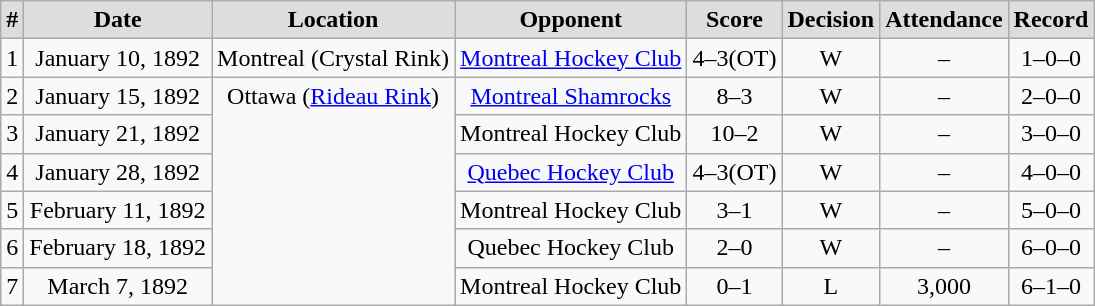<table class="wikitable">
<tr align="center"  bgcolor="#dddddd">
<td><strong>#</strong></td>
<td><strong>Date</strong></td>
<td><strong>Location</strong></td>
<td><strong>Opponent</strong></td>
<td><strong>Score</strong></td>
<td><strong>Decision</strong></td>
<td><strong>Attendance</strong></td>
<td><strong>Record</strong></td>
</tr>
<tr align="center">
<td>1</td>
<td>January 10, 1892</td>
<td>Montreal (Crystal Rink)</td>
<td><a href='#'>Montreal Hockey Club</a></td>
<td>4–3(OT)</td>
<td>W</td>
<td>–</td>
<td>1–0–0</td>
</tr>
<tr align="center">
<td>2</td>
<td>January 15, 1892</td>
<td rowspan="6" valign="top">Ottawa (<a href='#'>Rideau Rink</a>)</td>
<td><a href='#'>Montreal Shamrocks</a></td>
<td>8–3</td>
<td>W</td>
<td>–</td>
<td>2–0–0</td>
</tr>
<tr align="center">
<td>3</td>
<td>January 21, 1892</td>
<td>Montreal Hockey Club</td>
<td>10–2</td>
<td>W</td>
<td>–</td>
<td>3–0–0</td>
</tr>
<tr align="center">
<td>4</td>
<td>January 28, 1892</td>
<td><a href='#'>Quebec Hockey Club</a></td>
<td>4–3(OT)</td>
<td>W</td>
<td>–</td>
<td>4–0–0</td>
</tr>
<tr align="center">
<td>5</td>
<td>February 11, 1892</td>
<td>Montreal Hockey Club</td>
<td>3–1</td>
<td>W</td>
<td>–</td>
<td>5–0–0</td>
</tr>
<tr align="center">
<td>6</td>
<td>February 18, 1892</td>
<td>Quebec Hockey Club</td>
<td>2–0</td>
<td>W</td>
<td>–</td>
<td>6–0–0</td>
</tr>
<tr align="center">
<td>7</td>
<td>March 7, 1892</td>
<td>Montreal Hockey Club</td>
<td>0–1</td>
<td>L</td>
<td>3,000</td>
<td>6–1–0</td>
</tr>
</table>
